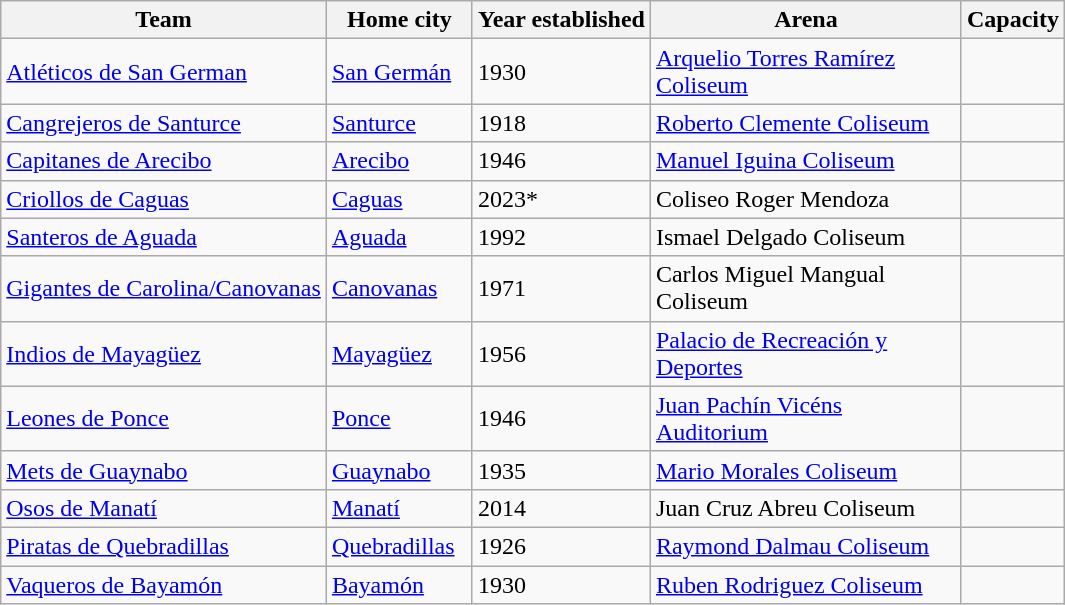<table class="wikitable sortable">
<tr>
<th>Team</th>
<th width=90>Home city</th>
<th>Year established</th>
<th width=200>Arena</th>
<th>Capacity</th>
</tr>
<tr>
<td><a href='#'>Atléticos de San German</a></td>
<td><a href='#'>San Germán</a></td>
<td>1930</td>
<td><a href='#'>Arquelio Torres Ramírez Coliseum</a></td>
<td></td>
</tr>
<tr>
<td><a href='#'>Cangrejeros de Santurce</a></td>
<td><a href='#'>Santurce</a></td>
<td>1918</td>
<td><a href='#'>Roberto Clemente Coliseum</a></td>
<td></td>
</tr>
<tr>
<td><a href='#'>Capitanes de Arecibo</a></td>
<td><a href='#'>Arecibo</a></td>
<td>1946</td>
<td><a href='#'>Manuel Iguina Coliseum</a></td>
<td></td>
</tr>
<tr>
<td><a href='#'>Criollos de Caguas</a></td>
<td><a href='#'>Caguas</a></td>
<td>2023*</td>
<td>Coliseo Roger Mendoza</td>
<td></td>
</tr>
<tr>
<td><a href='#'>Santeros de Aguada</a></td>
<td><a href='#'>Aguada</a></td>
<td>1992</td>
<td>Ismael Delgado Coliseum</td>
<td></td>
</tr>
<tr>
<td><a href='#'>Gigantes de Carolina/Canovanas</a></td>
<td><a href='#'>Canovanas</a></td>
<td>1971</td>
<td>Carlos Miguel Mangual Coliseum</td>
<td></td>
</tr>
<tr>
<td><a href='#'>Indios de Mayagüez</a></td>
<td><a href='#'>Mayagüez</a></td>
<td>1956</td>
<td><a href='#'>Palacio de Recreación y Deportes</a></td>
<td></td>
</tr>
<tr>
<td><a href='#'>Leones de Ponce</a></td>
<td><a href='#'>Ponce</a></td>
<td>1946</td>
<td><a href='#'>Juan Pachín Vicéns Auditorium</a></td>
<td></td>
</tr>
<tr>
<td><a href='#'>Mets de Guaynabo</a></td>
<td><a href='#'>Guaynabo</a></td>
<td>1935</td>
<td><a href='#'>Mario Morales Coliseum</a></td>
<td></td>
</tr>
<tr>
<td><a href='#'>Osos de Manatí</a></td>
<td><a href='#'>Manatí</a></td>
<td>2014</td>
<td>Juan Cruz Abreu Coliseum</td>
<td></td>
</tr>
<tr>
<td><a href='#'>Piratas de Quebradillas</a></td>
<td><a href='#'>Quebradillas</a></td>
<td>1926</td>
<td><a href='#'>Raymond Dalmau Coliseum</a></td>
<td></td>
</tr>
<tr>
<td><a href='#'>Vaqueros de Bayamón</a></td>
<td><a href='#'>Bayamón</a></td>
<td>1930</td>
<td><a href='#'>Ruben Rodriguez Coliseum</a></td>
<td></td>
</tr>
</table>
